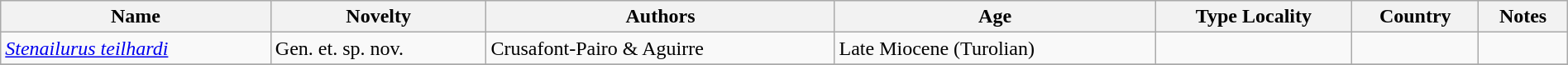<table class="wikitable sortable" align="center" width="100%">
<tr>
<th>Name</th>
<th>Novelty</th>
<th>Authors</th>
<th>Age</th>
<th>Type Locality</th>
<th>Country</th>
<th>Notes</th>
</tr>
<tr>
<td><em><a href='#'>Stenailurus teilhardi</a></em></td>
<td>Gen. et. sp. nov.</td>
<td>Crusafont-Pairo & Aguirre</td>
<td>Late Miocene (Turolian)</td>
<td></td>
<td></td>
<td></td>
</tr>
<tr>
</tr>
</table>
